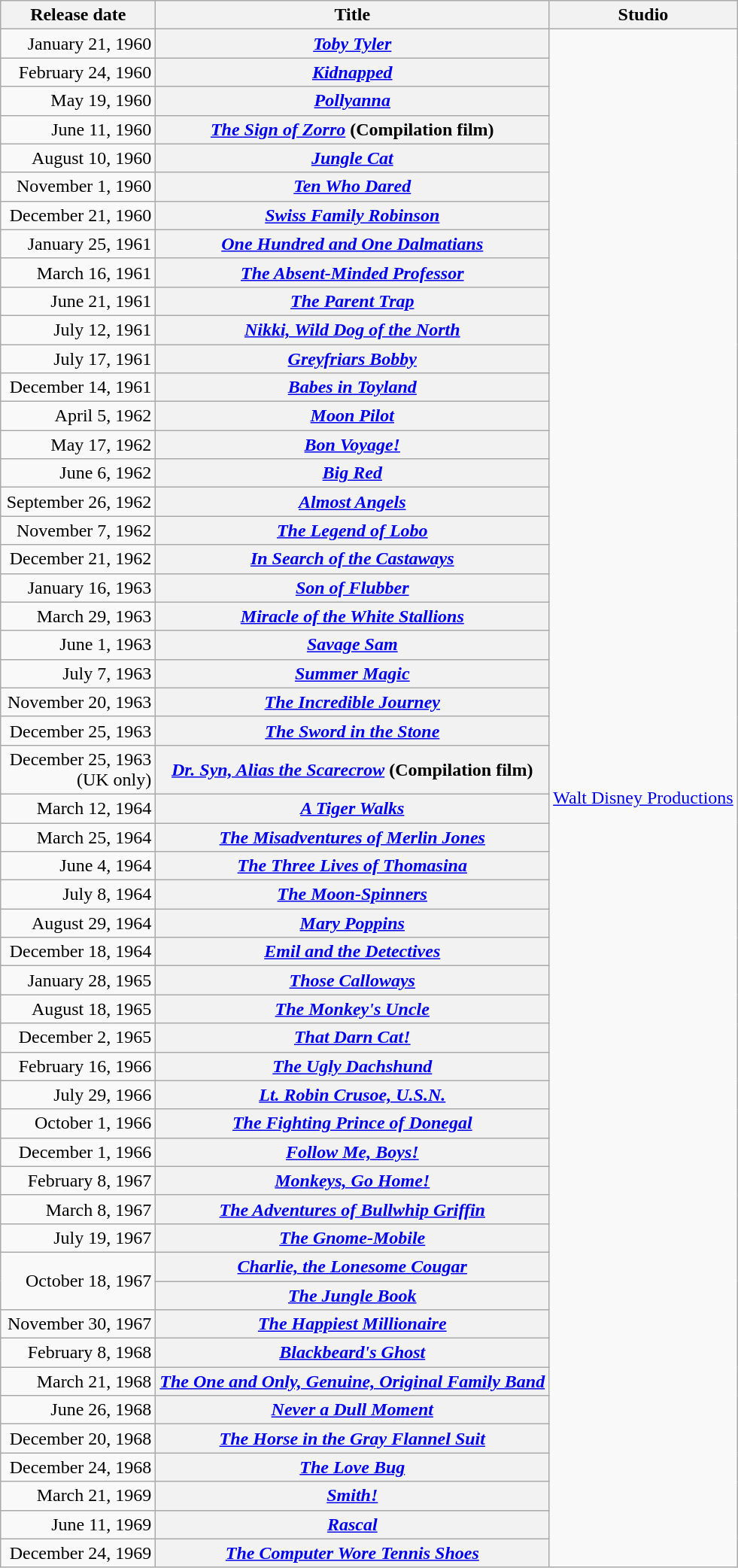<table class="wikitable plainrowheaders sortable">
<tr>
<th scope="col" style="width:130px;">Release date</th>
<th scope="col">Title</th>
<th scope="col">Studio</th>
</tr>
<tr>
<td style="text-align:right;">January 21, 1960</td>
<th scope="row"><em><a href='#'>Toby Tyler</a></em></th>
<td rowspan="53"><a href='#'>Walt Disney Productions</a></td>
</tr>
<tr>
<td style="text-align:right;">February 24, 1960</td>
<th scope="row"><em><a href='#'>Kidnapped</a></em></th>
</tr>
<tr>
<td style="text-align:right;">May 19, 1960</td>
<th scope="row"><em><a href='#'>Pollyanna</a></em></th>
</tr>
<tr>
<td style="text-align:right;">June 11, 1960</td>
<th scope="row"><em><a href='#'>The Sign of Zorro</a></em> (Compilation film)</th>
</tr>
<tr>
<td style="text-align:right;">August 10, 1960</td>
<th scope="row"><em><a href='#'>Jungle Cat</a></em></th>
</tr>
<tr>
<td style="text-align:right;">November 1, 1960</td>
<th scope="row"><em><a href='#'>Ten Who Dared</a></em></th>
</tr>
<tr>
<td style="text-align:right;">December 21, 1960</td>
<th scope="row"><em><a href='#'>Swiss Family Robinson</a></em></th>
</tr>
<tr>
<td style="text-align:right;">January 25, 1961</td>
<th scope="row"><em><a href='#'>One Hundred and One Dalmatians</a></em></th>
</tr>
<tr>
<td style="text-align:right;">March 16, 1961</td>
<th scope="row"><em><a href='#'>The Absent-Minded Professor</a></em></th>
</tr>
<tr>
<td style="text-align:right;">June 21, 1961</td>
<th scope="row"><em><a href='#'>The Parent Trap</a></em></th>
</tr>
<tr>
<td style="text-align:right;">July 12, 1961</td>
<th scope="row"><em><a href='#'>Nikki, Wild Dog of the North</a></em></th>
</tr>
<tr>
<td style="text-align:right;">July 17, 1961</td>
<th scope="row"><em><a href='#'>Greyfriars Bobby</a></em></th>
</tr>
<tr>
<td style="text-align:right;">December 14, 1961</td>
<th scope="row"><em><a href='#'>Babes in Toyland</a></em></th>
</tr>
<tr>
<td style="text-align:right;">April 5, 1962</td>
<th scope="row"><em><a href='#'>Moon Pilot</a></em></th>
</tr>
<tr>
<td style="text-align:right;">May 17, 1962</td>
<th scope="row"><em><a href='#'>Bon Voyage!</a></em></th>
</tr>
<tr>
<td style="text-align:right;">June 6, 1962</td>
<th scope="row"><em><a href='#'>Big Red</a></em></th>
</tr>
<tr>
<td style="text-align:right;">September 26, 1962</td>
<th scope="row"><em><a href='#'>Almost Angels</a></em></th>
</tr>
<tr>
<td style="text-align:right;">November 7, 1962</td>
<th scope="row"><em><a href='#'>The Legend of Lobo</a></em></th>
</tr>
<tr>
<td style="text-align:right;">December 21, 1962</td>
<th scope="row"><em><a href='#'>In Search of the Castaways</a></em></th>
</tr>
<tr>
<td style="text-align:right;">January 16, 1963</td>
<th scope="row"><em><a href='#'>Son of Flubber</a></em></th>
</tr>
<tr>
<td style="text-align:right;">March 29, 1963</td>
<th scope="row"><em><a href='#'>Miracle of the White Stallions</a></em></th>
</tr>
<tr>
<td style="text-align:right;">June 1, 1963</td>
<th scope="row"><em><a href='#'>Savage Sam</a></em></th>
</tr>
<tr>
<td style="text-align:right;">July 7, 1963</td>
<th scope="row"><em><a href='#'>Summer Magic</a></em></th>
</tr>
<tr>
<td style="text-align:right;">November 20, 1963</td>
<th scope="row"><em><a href='#'>The Incredible Journey</a></em></th>
</tr>
<tr>
<td style="text-align:right;">December 25, 1963</td>
<th scope="row"><em><a href='#'>The Sword in the Stone</a></em></th>
</tr>
<tr>
<td style="text-align:right;">December 25, 1963 (UK only)</td>
<th scope="row"><em><a href='#'>Dr. Syn, Alias the Scarecrow</a></em> (Compilation film)</th>
</tr>
<tr>
<td style="text-align:right;">March 12, 1964</td>
<th scope="row"><em><a href='#'>A Tiger Walks</a></em></th>
</tr>
<tr>
<td style="text-align:right;">March 25, 1964</td>
<th scope="row"><em><a href='#'>The Misadventures of Merlin Jones</a></em></th>
</tr>
<tr>
<td style="text-align:right;">June 4, 1964</td>
<th scope="row"><em><a href='#'>The Three Lives of Thomasina</a></em></th>
</tr>
<tr>
<td style="text-align:right;">July 8, 1964</td>
<th scope="row"><em><a href='#'>The Moon-Spinners</a></em></th>
</tr>
<tr>
<td style="text-align:right;">August 29, 1964</td>
<th scope="row"><em><a href='#'>Mary Poppins</a></em></th>
</tr>
<tr>
<td style="text-align:right;">December 18, 1964</td>
<th scope="row"><em><a href='#'>Emil and the Detectives</a></em></th>
</tr>
<tr>
<td style="text-align:right;">January 28, 1965</td>
<th scope="row"><em><a href='#'>Those Calloways</a></em></th>
</tr>
<tr>
<td style="text-align:right;">August 18, 1965</td>
<th scope="row"><em><a href='#'>The Monkey's Uncle</a></em></th>
</tr>
<tr>
<td style="text-align:right;">December 2, 1965</td>
<th scope="row"><em><a href='#'>That Darn Cat!</a></em></th>
</tr>
<tr>
<td style="text-align:right;">February 16, 1966</td>
<th scope="row"><em><a href='#'>The Ugly Dachshund</a></em></th>
</tr>
<tr>
<td style="text-align:right;">July 29, 1966</td>
<th scope="row"><em><a href='#'>Lt. Robin Crusoe, U.S.N.</a></em></th>
</tr>
<tr>
<td style="text-align:right;">October 1, 1966</td>
<th scope="row"><em><a href='#'>The Fighting Prince of Donegal</a></em></th>
</tr>
<tr>
<td style="text-align:right;">December 1, 1966</td>
<th scope="row"><em><a href='#'>Follow Me, Boys!</a></em></th>
</tr>
<tr>
<td style="text-align:right;">February 8, 1967</td>
<th scope="row"><em><a href='#'>Monkeys, Go Home!</a></em></th>
</tr>
<tr>
<td style="text-align:right;">March 8, 1967</td>
<th scope="row"><em><a href='#'>The Adventures of Bullwhip Griffin</a></em></th>
</tr>
<tr>
<td style="text-align:right;">July 19, 1967</td>
<th scope="row"><em><a href='#'>The Gnome-Mobile</a></em></th>
</tr>
<tr>
<td rowspan="2" style="text-align:right;">October 18, 1967</td>
<th scope="row"><em><a href='#'>Charlie, the Lonesome Cougar</a></em></th>
</tr>
<tr>
<th scope="row"><em><a href='#'>The Jungle Book</a></em></th>
</tr>
<tr>
<td style="text-align:right;">November 30, 1967</td>
<th scope="row"><em><a href='#'>The Happiest Millionaire</a></em></th>
</tr>
<tr>
<td style="text-align:right;">February 8, 1968</td>
<th scope="row"><em><a href='#'>Blackbeard's Ghost</a></em></th>
</tr>
<tr>
<td style="text-align:right;">March 21, 1968</td>
<th scope="row"><em><a href='#'>The One and Only, Genuine, Original Family Band</a></em></th>
</tr>
<tr>
<td style="text-align:right;">June 26, 1968</td>
<th scope="row"><em><a href='#'>Never a Dull Moment</a></em></th>
</tr>
<tr>
<td style="text-align:right;">December 20, 1968</td>
<th scope="row"><em><a href='#'>The Horse in the Gray Flannel Suit</a></em></th>
</tr>
<tr>
<td style="text-align:right;">December 24, 1968</td>
<th scope="row"><em><a href='#'>The Love Bug</a></em></th>
</tr>
<tr>
<td style="text-align:right;">March 21, 1969</td>
<th scope="row"><em><a href='#'>Smith!</a></em></th>
</tr>
<tr>
<td style="text-align:right;">June 11, 1969</td>
<th scope="row"><em><a href='#'>Rascal</a></em></th>
</tr>
<tr>
<td style="text-align:right;">December 24, 1969</td>
<th scope="row"><em><a href='#'>The Computer Wore Tennis Shoes</a></em></th>
</tr>
</table>
